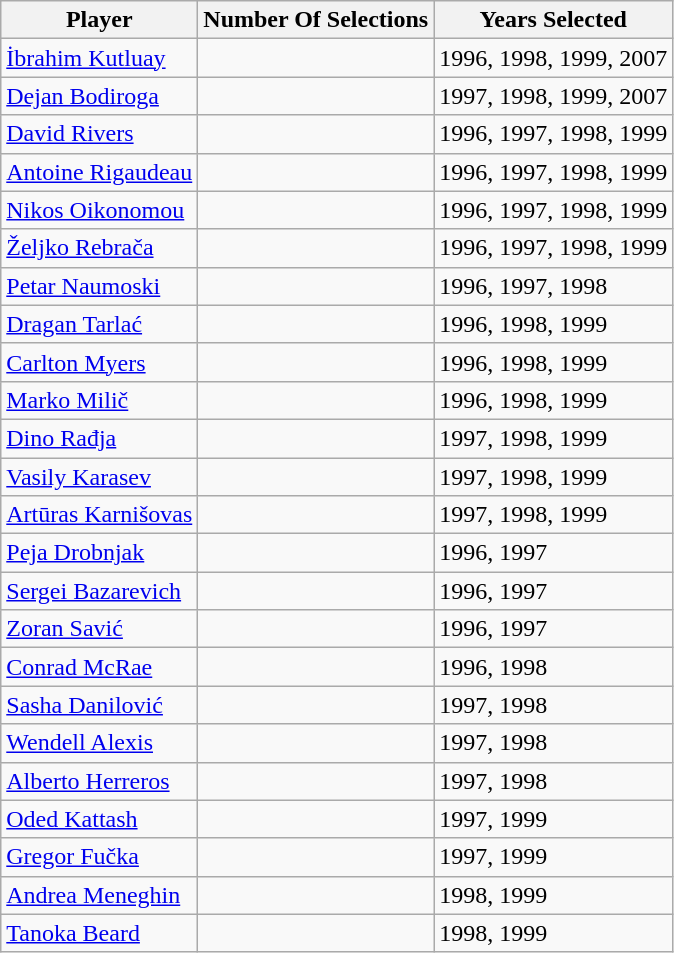<table | class="wikitable sortable">
<tr>
<th>Player</th>
<th>Number Of Selections</th>
<th>Years Selected</th>
</tr>
<tr>
<td> <a href='#'>İbrahim Kutluay</a></td>
<td></td>
<td>1996, 1998, 1999, 2007</td>
</tr>
<tr>
<td> <a href='#'>Dejan Bodiroga</a></td>
<td></td>
<td>1997, 1998, 1999, 2007</td>
</tr>
<tr>
<td> <a href='#'>David Rivers</a></td>
<td></td>
<td>1996, 1997, 1998, 1999</td>
</tr>
<tr>
<td> <a href='#'>Antoine Rigaudeau</a></td>
<td></td>
<td>1996, 1997, 1998, 1999</td>
</tr>
<tr>
<td> <a href='#'>Nikos Oikonomou</a></td>
<td></td>
<td>1996, 1997, 1998, 1999</td>
</tr>
<tr>
<td> <a href='#'>Željko Rebrača</a></td>
<td></td>
<td>1996, 1997, 1998, 1999</td>
</tr>
<tr>
<td> <a href='#'>Petar Naumoski</a></td>
<td></td>
<td>1996, 1997, 1998</td>
</tr>
<tr>
<td> <a href='#'>Dragan Tarlać</a></td>
<td></td>
<td>1996, 1998, 1999</td>
</tr>
<tr>
<td> <a href='#'>Carlton Myers</a></td>
<td></td>
<td>1996, 1998, 1999</td>
</tr>
<tr>
<td> <a href='#'>Marko Milič</a></td>
<td></td>
<td>1996, 1998, 1999</td>
</tr>
<tr>
<td> <a href='#'>Dino Rađja</a></td>
<td></td>
<td>1997, 1998, 1999</td>
</tr>
<tr>
<td> <a href='#'>Vasily Karasev</a></td>
<td></td>
<td>1997, 1998, 1999</td>
</tr>
<tr>
<td> <a href='#'>Artūras Karnišovas</a></td>
<td></td>
<td>1997, 1998, 1999</td>
</tr>
<tr>
<td> <a href='#'>Peja Drobnjak</a></td>
<td></td>
<td>1996, 1997</td>
</tr>
<tr>
<td> <a href='#'>Sergei Bazarevich</a></td>
<td></td>
<td>1996, 1997</td>
</tr>
<tr>
<td> <a href='#'>Zoran Savić</a></td>
<td></td>
<td>1996, 1997</td>
</tr>
<tr>
<td> <a href='#'>Conrad McRae</a></td>
<td></td>
<td>1996, 1998</td>
</tr>
<tr>
<td> <a href='#'>Sasha Danilović</a></td>
<td></td>
<td>1997, 1998</td>
</tr>
<tr>
<td> <a href='#'>Wendell Alexis</a></td>
<td></td>
<td>1997, 1998</td>
</tr>
<tr>
<td> <a href='#'>Alberto Herreros</a></td>
<td></td>
<td>1997, 1998</td>
</tr>
<tr>
<td> <a href='#'>Oded Kattash</a></td>
<td></td>
<td>1997, 1999</td>
</tr>
<tr>
<td> <a href='#'>Gregor Fučka</a></td>
<td></td>
<td>1997, 1999</td>
</tr>
<tr>
<td> <a href='#'>Andrea Meneghin</a></td>
<td></td>
<td>1998, 1999</td>
</tr>
<tr>
<td> <a href='#'>Tanoka Beard</a></td>
<td></td>
<td>1998, 1999</td>
</tr>
</table>
